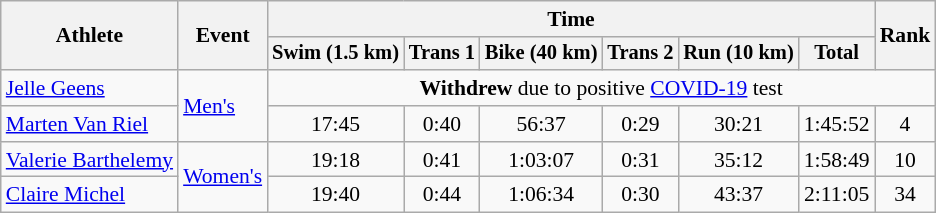<table class="wikitable" style="font-size:90%">
<tr>
<th rowspan=2>Athlete</th>
<th rowspan=2>Event</th>
<th colspan=6>Time</th>
<th rowspan=2>Rank</th>
</tr>
<tr style="font-size:95%">
<th>Swim (1.5 km)</th>
<th>Trans 1</th>
<th>Bike (40 km)</th>
<th>Trans 2</th>
<th>Run (10 km)</th>
<th>Total</th>
</tr>
<tr align=center>
<td align=left><a href='#'>Jelle Geens</a></td>
<td align=left rowspan=2><a href='#'>Men's</a></td>
<td colspan=7><strong>Withdrew</strong> due to positive <a href='#'>COVID-19</a> test</td>
</tr>
<tr align=center>
<td align=left><a href='#'>Marten Van Riel</a></td>
<td>17:45</td>
<td>0:40</td>
<td>56:37</td>
<td>0:29</td>
<td>30:21</td>
<td>1:45:52</td>
<td>4</td>
</tr>
<tr align=center>
<td align=left><a href='#'>Valerie Barthelemy</a></td>
<td align=left rowspan=2><a href='#'>Women's</a></td>
<td>19:18</td>
<td>0:41</td>
<td>1:03:07</td>
<td>0:31</td>
<td>35:12</td>
<td>1:58:49</td>
<td>10</td>
</tr>
<tr align=center>
<td align=left><a href='#'>Claire Michel</a></td>
<td>19:40</td>
<td>0:44</td>
<td>1:06:34</td>
<td>0:30</td>
<td>43:37</td>
<td>2:11:05</td>
<td>34</td>
</tr>
</table>
